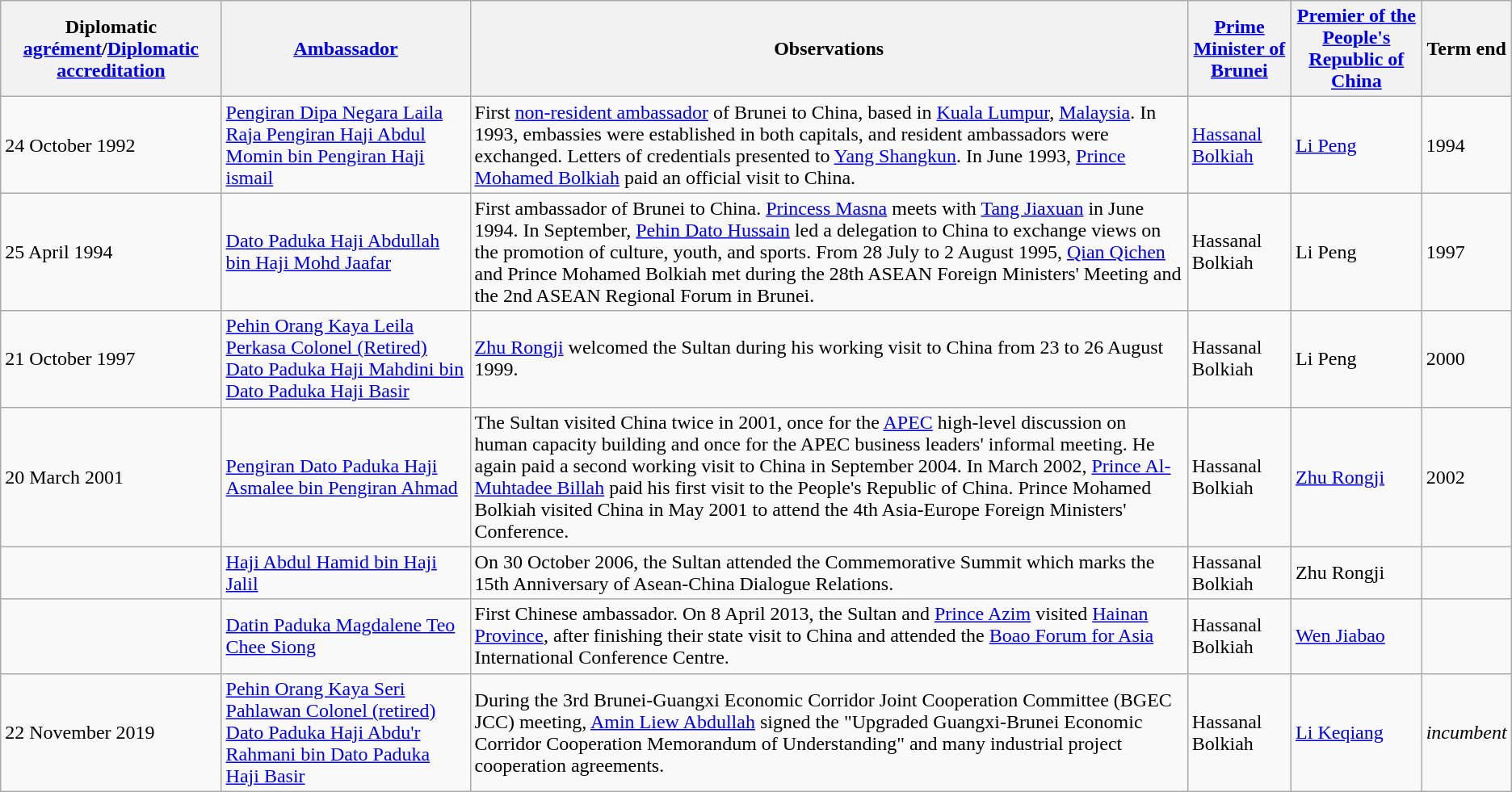<table class="wikitable sortable">
<tr>
<th>Diplomatic <a href='#'>agrément</a>/<a href='#'>Diplomatic accreditation</a></th>
<th><a href='#'>Ambassador</a></th>
<th>Observations</th>
<th><a href='#'>Prime Minister of Brunei</a></th>
<th><a href='#'>Premier of the People's Republic of China</a></th>
<th>Term end</th>
</tr>
<tr>
<td>24 October 1992</td>
<td><a href='#'>Pengiran Dipa Negara Laila Raja Pengiran Haji Abdul Momin bin Pengiran Haji ismail</a></td>
<td>First <a href='#'>non-resident ambassador</a> of Brunei to China, based in <a href='#'>Kuala Lumpur</a>, <a href='#'>Malaysia</a>. In 1993, embassies were established in both capitals, and resident ambassadors were exchanged. Letters of credentials presented to <a href='#'>Yang Shangkun</a>. In June 1993, <a href='#'>Prince Mohamed Bolkiah</a> paid an official visit to China.</td>
<td><a href='#'>Hassanal Bolkiah</a></td>
<td><a href='#'>Li Peng</a></td>
<td>1994</td>
</tr>
<tr>
<td>25 April 1994</td>
<td><a href='#'>Dato Paduka Haji Abdullah bin Haji Mohd Jaafar</a></td>
<td>First ambassador of Brunei to China. <a href='#'>Princess Masna</a> meets with <a href='#'>Tang Jiaxuan</a> in June 1994. In September, <a href='#'>Pehin Dato Hussain</a> led a delegation to China to exchange views on the promotion of culture, youth, and sports. From 28 July to 2 August 1995, <a href='#'>Qian Qichen</a> and Prince Mohamed Bolkiah met during the 28th ASEAN Foreign Ministers' Meeting and the 2nd ASEAN Regional Forum in Brunei.</td>
<td>Hassanal Bolkiah</td>
<td>Li Peng</td>
<td>1997</td>
</tr>
<tr>
<td>21 October 1997</td>
<td><a href='#'>Pehin Orang Kaya Leila Perkasa Colonel (Retired) Dato Paduka Haji Mahdini bin Dato Paduka Haji Basir</a></td>
<td><a href='#'>Zhu Rongji</a> welcomed the Sultan during his working visit to China from 23 to 26 August 1999.</td>
<td>Hassanal Bolkiah</td>
<td>Li Peng</td>
<td>2000</td>
</tr>
<tr>
<td>20 March 2001</td>
<td><a href='#'>Pengiran Dato Paduka Haji Asmalee bin Pengiran Ahmad</a></td>
<td>The Sultan visited China twice in 2001, once for the <a href='#'>APEC</a> high-level discussion on human capacity building and once for the APEC business leaders' informal meeting. He again paid a second working visit to China in September 2004. In March 2002, <a href='#'>Prince Al-Muhtadee Billah</a> paid his first visit to the People's Republic of China. Prince Mohamed Bolkiah visited China in May 2001 to attend the 4th Asia-Europe Foreign Ministers' Conference.</td>
<td>Hassanal Bolkiah</td>
<td><a href='#'>Zhu Rongji</a></td>
<td>2002</td>
</tr>
<tr>
<td></td>
<td><a href='#'>Haji Abdul Hamid bin Haji Jalil</a></td>
<td>On 30 October 2006, the Sultan  attended the Commemorative Summit which marks the 15th Anniversary of Asean-China Dialogue Relations.</td>
<td>Hassanal Bolkiah</td>
<td>Zhu Rongji</td>
<td></td>
</tr>
<tr>
<td></td>
<td><a href='#'>Datin Paduka Magdalene Teo Chee Siong</a></td>
<td>First Chinese ambassador. On 8 April 2013, the Sultan and <a href='#'>Prince Azim</a> visited <a href='#'>Hainan Province</a>, after finishing their state visit to China and attended the <a href='#'>Boao Forum for Asia</a> International Conference Centre.</td>
<td>Hassanal Bolkiah</td>
<td><a href='#'>Wen Jiabao</a></td>
<td></td>
</tr>
<tr>
<td>22 November 2019</td>
<td><a href='#'>Pehin Orang Kaya Seri Pahlawan Colonel (retired) Dato Paduka Haji Abdu'r Rahmani bin Dato Paduka Haji Basir</a></td>
<td>During the 3rd Brunei-Guangxi Economic Corridor Joint Cooperation Committee (BGEC JCC) meeting, <a href='#'>Amin Liew Abdullah</a> signed the "Upgraded Guangxi-Brunei Economic Corridor Cooperation Memorandum of Understanding" and many industrial project cooperation agreements.</td>
<td>Hassanal Bolkiah</td>
<td><a href='#'>Li Keqiang</a></td>
<td><em>incumbent</em></td>
</tr>
</table>
